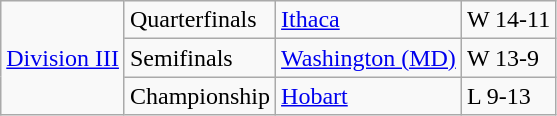<table class="wikitable">
<tr>
<td rowspan="3"><a href='#'>Division III</a></td>
<td>Quarterfinals</td>
<td><a href='#'>Ithaca</a></td>
<td>W 14-11</td>
</tr>
<tr>
<td>Semifinals</td>
<td><a href='#'>Washington (MD)</a></td>
<td>W 13-9</td>
</tr>
<tr>
<td>Championship</td>
<td><a href='#'>Hobart</a></td>
<td>L 9-13</td>
</tr>
</table>
